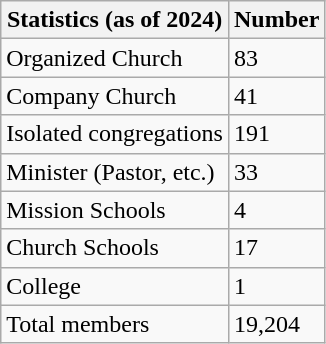<table class="wikitable">
<tr>
<th>Statistics (as of 2024)</th>
<th>Number</th>
</tr>
<tr>
<td>Organized Church</td>
<td>83</td>
</tr>
<tr>
<td>Company Church</td>
<td>41</td>
</tr>
<tr>
<td>Isolated congregations</td>
<td>191</td>
</tr>
<tr>
<td>Minister (Pastor, etc.)</td>
<td>33</td>
</tr>
<tr>
<td>Mission Schools</td>
<td>4</td>
</tr>
<tr>
<td>Church Schools</td>
<td>17</td>
</tr>
<tr>
<td>College</td>
<td>1</td>
</tr>
<tr>
<td>Total members</td>
<td>19,204</td>
</tr>
</table>
